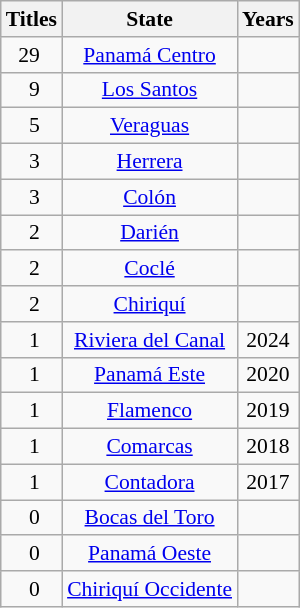<table class="wikitable " style="font-size: 90%; text-align:center;">
<tr>
<th>Titles</th>
<th>State</th>
<th>Years</th>
</tr>
<tr>
<td style="text-align:right; padding-right:1em">29</td>
<td><a href='#'>Panamá Centro</a></td>
<td></td>
</tr>
<tr>
<td style="text-align:right; padding-right:1em">9</td>
<td><a href='#'>Los Santos</a></td>
<td></td>
</tr>
<tr>
<td style="text-align:right; padding-right:1em">5</td>
<td><a href='#'>Veraguas</a></td>
<td></td>
</tr>
<tr>
<td style="text-align:right; padding-right:1em">3</td>
<td><a href='#'>Herrera</a></td>
<td></td>
</tr>
<tr>
<td style="text-align:right; padding-right:1em">3</td>
<td><a href='#'>Colón</a></td>
<td></td>
</tr>
<tr>
<td style="text-align:right; padding-right:1em">2</td>
<td><a href='#'>Darién</a></td>
<td></td>
</tr>
<tr>
<td style="text-align:right; padding-right:1em">2</td>
<td><a href='#'>Coclé</a></td>
<td></td>
</tr>
<tr>
<td style="text-align:right; padding-right:1em">2</td>
<td><a href='#'>Chiriquí</a></td>
<td></td>
</tr>
<tr>
<td style="text-align:right; padding-right:1em">1</td>
<td><a href='#'>Riviera del Canal</a></td>
<td>2024</td>
</tr>
<tr>
<td style="text-align:right; padding-right:1em">1</td>
<td><a href='#'>Panamá Este</a></td>
<td>2020</td>
</tr>
<tr>
<td style="text-align:right; padding-right:1em">1</td>
<td><a href='#'>Flamenco</a></td>
<td>2019</td>
</tr>
<tr>
<td style="text-align:right; padding-right:1em">1</td>
<td><a href='#'>Comarcas</a></td>
<td>2018</td>
</tr>
<tr>
<td style="text-align:right; padding-right:1em">1</td>
<td><a href='#'>Contadora</a></td>
<td>2017</td>
</tr>
<tr>
<td style="text-align:right; padding-right:1em">0</td>
<td><a href='#'>Bocas del Toro</a></td>
<td></td>
</tr>
<tr>
<td style="text-align:right; padding-right:1em">0</td>
<td><a href='#'>Panamá Oeste</a></td>
<td></td>
</tr>
<tr>
<td style="text-align:right; padding-right:1em">0</td>
<td><a href='#'>Chiriquí Occidente</a></td>
<td></td>
</tr>
</table>
